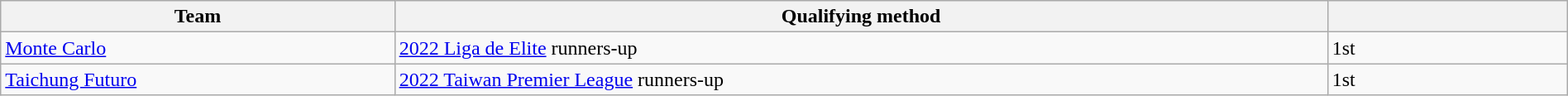<table class="wikitable" style="table-layout:fixed;width:100%;">
<tr>
<th width=25%>Team</th>
<th width=60%>Qualifying method</th>
<th width=15%> </th>
</tr>
<tr>
<td> <a href='#'>Monte Carlo</a></td>
<td><a href='#'>2022 Liga de Elite</a> runners-up</td>
<td>1st</td>
</tr>
<tr>
<td> <a href='#'>Taichung Futuro</a></td>
<td><a href='#'>2022 Taiwan Premier League</a> runners-up</td>
<td>1st</td>
</tr>
</table>
